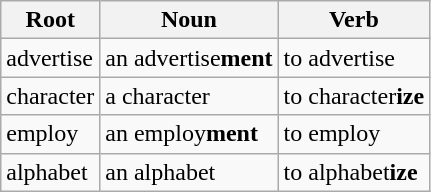<table class="wikitable">
<tr>
<th>Root</th>
<th>Noun</th>
<th>Verb</th>
</tr>
<tr>
<td>advertise</td>
<td>an advertise<strong>ment</strong></td>
<td>to advertise</td>
</tr>
<tr>
<td>character</td>
<td>a character</td>
<td>to character<strong>ize</strong></td>
</tr>
<tr>
<td>employ</td>
<td>an employ<strong>ment</strong></td>
<td>to employ</td>
</tr>
<tr>
<td>alphabet</td>
<td>an alphabet</td>
<td>to alphabet<strong>ize</strong></td>
</tr>
</table>
